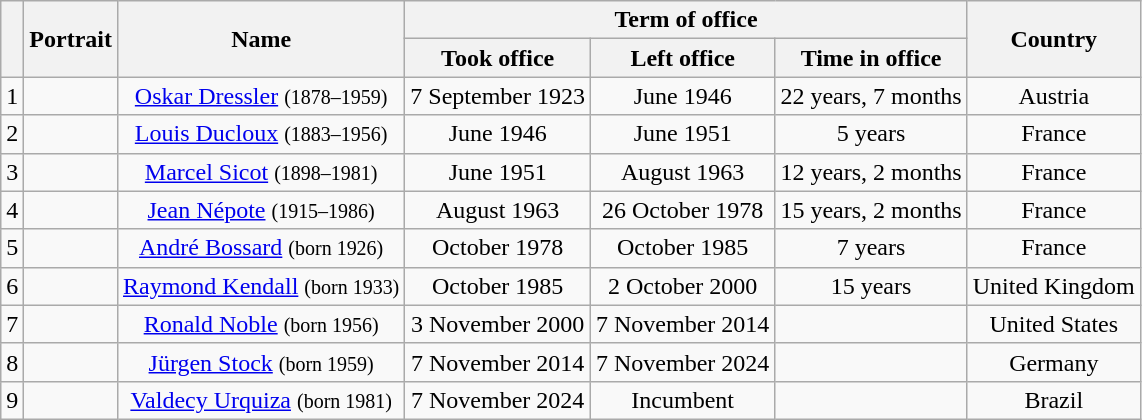<table class="wikitable" style="text-align:center">
<tr>
<th rowspan="2"></th>
<th rowspan="2">Portrait</th>
<th rowspan="2">Name </th>
<th colspan="3">Term of office</th>
<th rowspan="2">Country</th>
</tr>
<tr>
<th>Took office</th>
<th>Left office</th>
<th>Time in office</th>
</tr>
<tr>
<td>1</td>
<td></td>
<td><a href='#'>Oskar Dressler</a> <small>(1878–1959)</small></td>
<td>7 September 1923</td>
<td>June 1946</td>
<td>22 years, 7 months</td>
<td> Austria</td>
</tr>
<tr>
<td>2</td>
<td></td>
<td><a href='#'>Louis Ducloux</a> <small>(1883–1956)</small></td>
<td>June 1946</td>
<td>June 1951</td>
<td>5 years</td>
<td> France</td>
</tr>
<tr>
<td>3</td>
<td></td>
<td><a href='#'>Marcel Sicot</a> <small>(1898–1981)</small></td>
<td>June 1951</td>
<td>August 1963</td>
<td>12 years, 2 months</td>
<td> France</td>
</tr>
<tr>
<td>4</td>
<td></td>
<td><a href='#'>Jean Népote</a> <small>(1915–1986)</small></td>
<td>August 1963</td>
<td>26 October 1978</td>
<td>15 years, 2 months</td>
<td> France</td>
</tr>
<tr>
<td>5</td>
<td></td>
<td><a href='#'>André Bossard</a> <small>(born 1926)</small></td>
<td>October 1978</td>
<td>October 1985</td>
<td>7 years</td>
<td> France</td>
</tr>
<tr>
<td>6</td>
<td></td>
<td><a href='#'>Raymond Kendall</a> <small>(born 1933)</small></td>
<td>October 1985</td>
<td>2 October 2000</td>
<td>15 years</td>
<td> United Kingdom</td>
</tr>
<tr>
<td>7</td>
<td></td>
<td><a href='#'>Ronald Noble</a> <small>(born 1956)</small></td>
<td>3 November 2000</td>
<td>7 November 2014</td>
<td></td>
<td> United States</td>
</tr>
<tr>
<td>8</td>
<td></td>
<td><a href='#'>Jürgen Stock</a> <small>(born 1959)</small></td>
<td>7 November 2014</td>
<td>7 November 2024</td>
<td></td>
<td> Germany</td>
</tr>
<tr>
<td>9</td>
<td></td>
<td><a href='#'>Valdecy Urquiza</a> <small>(born 1981)</small></td>
<td>7 November 2024</td>
<td>Incumbent</td>
<td></td>
<td> Brazil</td>
</tr>
</table>
